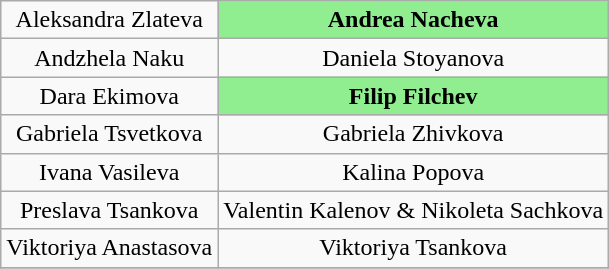<table class="collapsible wikitable" style="text-align:center;">
<tr>
<td>Aleksandra Zlateva</td>
<td style="font-weight:bold; background:#90EE90;">Andrea Nacheva</td>
</tr>
<tr>
<td>Andzhela Naku</td>
<td>Daniela Stoyanova</td>
</tr>
<tr>
<td>Dara Ekimova</td>
<td style="font-weight:bold; background:#90EE90;">Filip Filchev</td>
</tr>
<tr>
<td>Gabriela Tsvetkova</td>
<td>Gabriela Zhivkova</td>
</tr>
<tr>
<td>Ivana Vasileva</td>
<td>Kalina Popova</td>
</tr>
<tr>
<td>Preslava Tsankova</td>
<td>Valentin Kalenov & Nikoleta Sachkova</td>
</tr>
<tr>
<td>Viktoriya Anastasova</td>
<td>Viktoriya Tsankova</td>
</tr>
<tr>
</tr>
</table>
